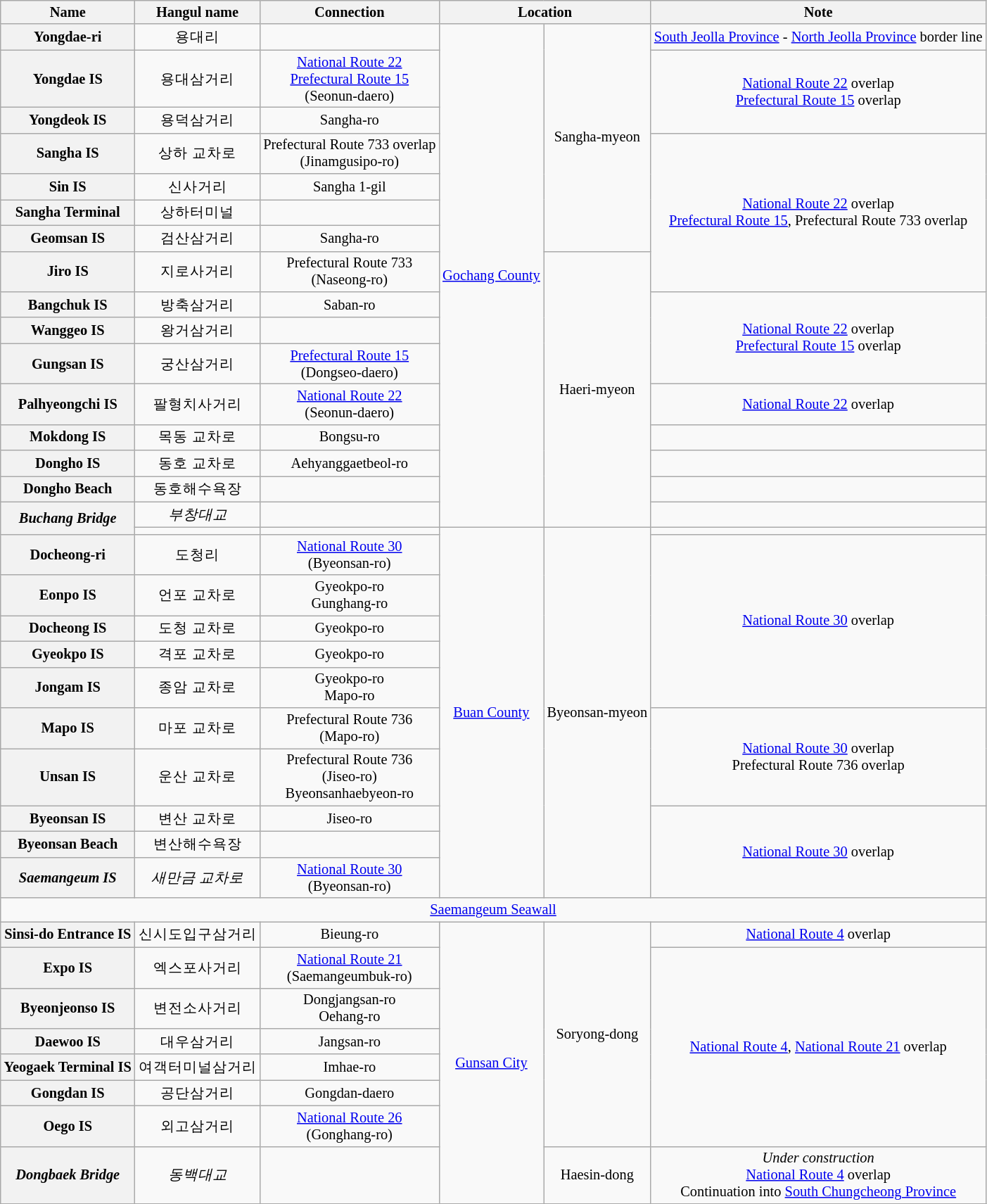<table class="wikitable" style="font-size: 85%; text-align: center;">
<tr>
<th>Name </th>
<th>Hangul name</th>
<th>Connection</th>
<th colspan="2">Location</th>
<th>Note</th>
</tr>
<tr>
<th>Yongdae-ri</th>
<td>용대리</td>
<td></td>
<td rowspan=16><a href='#'>Gochang County</a></td>
<td rowspan=7>Sangha-myeon</td>
<td><a href='#'>South Jeolla Province</a> - <a href='#'>North Jeolla Province</a> border line</td>
</tr>
<tr>
<th>Yongdae IS</th>
<td>용대삼거리</td>
<td><a href='#'>National Route 22</a><br><a href='#'>Prefectural Route 15</a><br>(Seonun-daero)</td>
<td rowspan=2><a href='#'>National Route 22</a> overlap<br><a href='#'>Prefectural Route 15</a> overlap</td>
</tr>
<tr>
<th>Yongdeok IS</th>
<td>용덕삼거리</td>
<td>Sangha-ro</td>
</tr>
<tr>
<th>Sangha IS</th>
<td>상하 교차로</td>
<td>Prefectural Route 733 overlap<br>(Jinamgusipo-ro)</td>
<td rowspan=5><a href='#'>National Route 22</a> overlap<br><a href='#'>Prefectural Route 15</a>, Prefectural Route 733 overlap</td>
</tr>
<tr>
<th>Sin IS</th>
<td>신사거리</td>
<td>Sangha 1-gil</td>
</tr>
<tr>
<th>Sangha Terminal</th>
<td>상하터미널</td>
<td></td>
</tr>
<tr>
<th>Geomsan IS</th>
<td>검산삼거리</td>
<td>Sangha-ro</td>
</tr>
<tr>
<th>Jiro IS</th>
<td>지로사거리</td>
<td>Prefectural Route 733<br>(Naseong-ro)</td>
<td rowspan=9>Haeri-myeon</td>
</tr>
<tr>
<th>Bangchuk IS</th>
<td>방축삼거리</td>
<td>Saban-ro</td>
<td rowspan=3><a href='#'>National Route 22</a> overlap<br><a href='#'>Prefectural Route 15</a> overlap</td>
</tr>
<tr>
<th>Wanggeo IS</th>
<td>왕거삼거리</td>
<td></td>
</tr>
<tr>
<th>Gungsan IS</th>
<td>궁산삼거리</td>
<td><a href='#'>Prefectural Route 15</a><br>(Dongseo-daero)</td>
</tr>
<tr>
<th>Palhyeongchi IS</th>
<td>팔형치사거리</td>
<td><a href='#'>National Route 22</a><br>(Seonun-daero)</td>
<td><a href='#'>National Route 22</a> overlap</td>
</tr>
<tr>
<th>Mokdong IS</th>
<td>목동 교차로</td>
<td>Bongsu-ro</td>
<td></td>
</tr>
<tr>
<th>Dongho IS</th>
<td>동호 교차로</td>
<td>Aehyanggaetbeol-ro</td>
<td></td>
</tr>
<tr>
<th>Dongho Beach</th>
<td>동호해수욕장</td>
<td></td>
<td></td>
</tr>
<tr>
<th rowspan=2><em>Buchang Bridge</em></th>
<td><em>부창대교</em></td>
<td></td>
<td></td>
</tr>
<tr>
<td></td>
<td></td>
<td rowspan=11><a href='#'>Buan County</a></td>
<td rowspan=11>Byeonsan-myeon</td>
<td></td>
</tr>
<tr>
<th>Docheong-ri</th>
<td>도청리</td>
<td><a href='#'>National Route 30</a><br>(Byeonsan-ro)</td>
<td rowspan=5><a href='#'>National Route 30</a> overlap</td>
</tr>
<tr>
<th>Eonpo IS</th>
<td>언포 교차로</td>
<td>Gyeokpo-ro<br>Gunghang-ro</td>
</tr>
<tr>
<th>Docheong IS</th>
<td>도청 교차로</td>
<td>Gyeokpo-ro</td>
</tr>
<tr>
<th>Gyeokpo IS</th>
<td>격포 교차로</td>
<td>Gyeokpo-ro</td>
</tr>
<tr>
<th>Jongam IS</th>
<td>종암 교차로</td>
<td>Gyeokpo-ro<br>Mapo-ro</td>
</tr>
<tr>
<th>Mapo IS</th>
<td>마포 교차로</td>
<td>Prefectural Route 736<br>(Mapo-ro)</td>
<td rowspan=2><a href='#'>National Route 30</a> overlap<br>Prefectural Route 736 overlap</td>
</tr>
<tr>
<th>Unsan IS</th>
<td>운산 교차로</td>
<td>Prefectural Route 736<br>(Jiseo-ro)<br>Byeonsanhaebyeon-ro</td>
</tr>
<tr>
<th>Byeonsan IS</th>
<td>변산 교차로</td>
<td>Jiseo-ro</td>
<td rowspan=3><a href='#'>National Route 30</a> overlap</td>
</tr>
<tr>
<th>Byeonsan Beach</th>
<td>변산해수욕장</td>
<td></td>
</tr>
<tr>
<th><em>Saemangeum IS</em></th>
<td><em>새만금 교차로</em></td>
<td><a href='#'>National Route 30</a><br>(Byeonsan-ro)</td>
</tr>
<tr>
<td colspan=6 style="text-align:center;"><a href='#'>Saemangeum Seawall</a></td>
</tr>
<tr>
<th>Sinsi-do Entrance IS</th>
<td>신시도입구삼거리</td>
<td>Bieung-ro</td>
<td rowspan=8><a href='#'>Gunsan City</a></td>
<td rowspan=7>Soryong-dong</td>
<td rowspan=1><a href='#'>National Route 4</a> overlap</td>
</tr>
<tr>
<th>Expo IS</th>
<td>엑스포사거리</td>
<td><a href='#'>National Route 21</a><br>(Saemangeumbuk-ro)</td>
<td rowspan=6><a href='#'>National Route 4</a>, <a href='#'>National Route 21</a> overlap</td>
</tr>
<tr>
<th>Byeonjeonso IS</th>
<td>변전소사거리</td>
<td>Dongjangsan-ro<br>Oehang-ro</td>
</tr>
<tr>
<th>Daewoo IS</th>
<td>대우삼거리</td>
<td>Jangsan-ro</td>
</tr>
<tr>
<th>Yeogaek Terminal IS</th>
<td>여객터미널삼거리</td>
<td>Imhae-ro</td>
</tr>
<tr>
<th>Gongdan IS</th>
<td>공단삼거리</td>
<td>Gongdan-daero</td>
</tr>
<tr>
<th>Oego IS</th>
<td>외고삼거리</td>
<td><a href='#'>National Route 26</a><br>(Gonghang-ro)</td>
</tr>
<tr>
<th><em>Dongbaek Bridge</em></th>
<td><em>동백대교</em></td>
<td></td>
<td>Haesin-dong</td>
<td><em>Under construction</em><br><a href='#'>National Route 4</a> overlap<br>Continuation into <a href='#'>South Chungcheong Province</a></td>
</tr>
<tr>
</tr>
</table>
